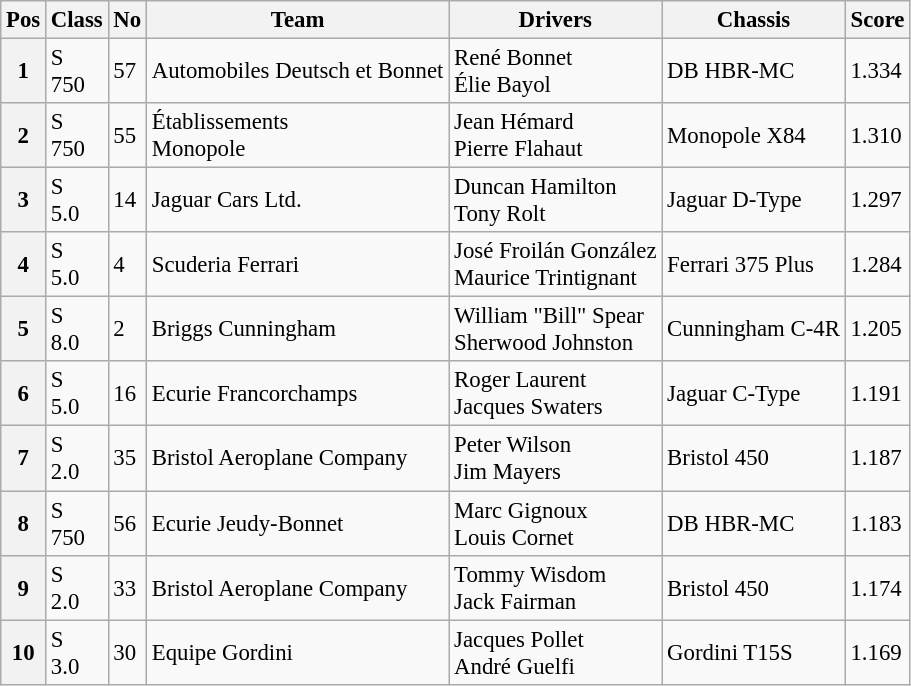<table class="wikitable" style="font-size: 95%;">
<tr>
<th>Pos</th>
<th>Class</th>
<th>No</th>
<th>Team</th>
<th>Drivers</th>
<th>Chassis</th>
<th>Score</th>
</tr>
<tr>
<th>1</th>
<td>S<br>750</td>
<td>57</td>
<td> Automobiles Deutsch et Bonnet</td>
<td> René Bonnet<br> Élie Bayol</td>
<td>DB HBR-MC</td>
<td>1.334</td>
</tr>
<tr>
<th>2</th>
<td>S<br>750</td>
<td>55</td>
<td> Établissements<br>Monopole</td>
<td> Jean Hémard<br> Pierre Flahaut</td>
<td>Monopole X84</td>
<td>1.310</td>
</tr>
<tr>
<th>3</th>
<td>S<br>5.0</td>
<td>14</td>
<td> Jaguar Cars Ltd.</td>
<td> Duncan Hamilton<br> Tony Rolt</td>
<td>Jaguar D-Type</td>
<td>1.297</td>
</tr>
<tr>
<th>4</th>
<td>S<br>5.0</td>
<td>4</td>
<td> Scuderia Ferrari</td>
<td> José Froilán González<br> Maurice Trintignant</td>
<td>Ferrari 375 Plus</td>
<td>1.284</td>
</tr>
<tr>
<th>5</th>
<td>S<br>8.0</td>
<td>2</td>
<td> Briggs Cunningham</td>
<td> William "Bill" Spear<br> Sherwood Johnston</td>
<td>Cunningham C-4R</td>
<td>1.205</td>
</tr>
<tr>
<th>6</th>
<td>S<br>5.0</td>
<td>16</td>
<td> Ecurie Francorchamps</td>
<td> Roger Laurent<br> Jacques Swaters</td>
<td>Jaguar C-Type</td>
<td>1.191</td>
</tr>
<tr>
<th>7</th>
<td>S<br>2.0</td>
<td>35</td>
<td> Bristol Aeroplane Company</td>
<td> Peter Wilson<br> Jim Mayers</td>
<td>Bristol 450</td>
<td>1.187</td>
</tr>
<tr>
<th>8</th>
<td>S<br>750</td>
<td>56</td>
<td> Ecurie Jeudy-Bonnet</td>
<td> Marc Gignoux<br> Louis Cornet</td>
<td>DB HBR-MC</td>
<td>1.183</td>
</tr>
<tr>
<th>9</th>
<td>S<br>2.0</td>
<td>33</td>
<td> Bristol Aeroplane Company</td>
<td> Tommy Wisdom<br> Jack Fairman</td>
<td>Bristol 450</td>
<td>1.174</td>
</tr>
<tr>
<th>10</th>
<td>S<br>3.0</td>
<td>30</td>
<td> Equipe Gordini</td>
<td> Jacques Pollet<br> André Guelfi</td>
<td>Gordini T15S</td>
<td>1.169</td>
</tr>
</table>
